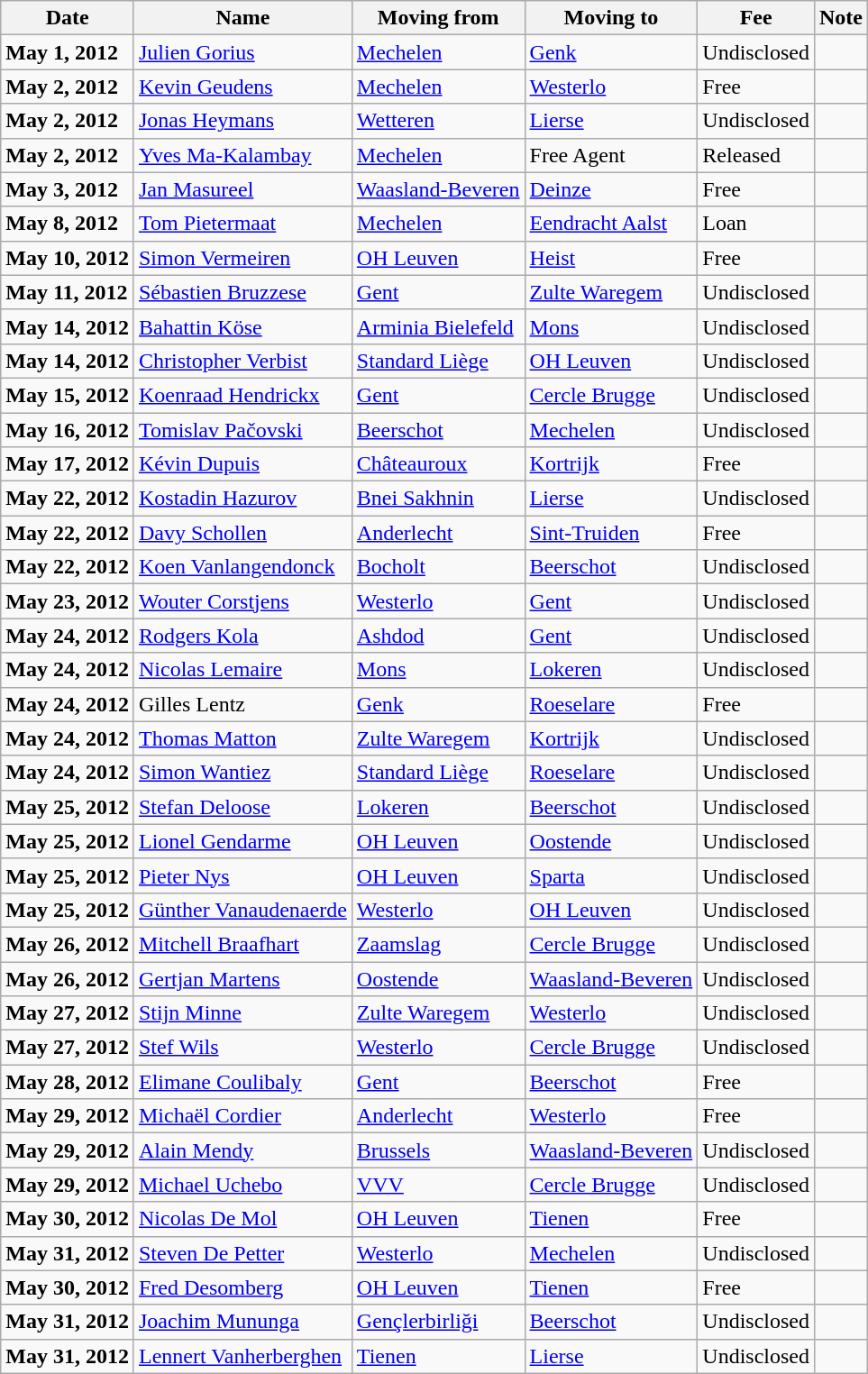<table class="wikitable sortable">
<tr>
<th>Date</th>
<th>Name</th>
<th>Moving from</th>
<th>Moving to</th>
<th>Fee</th>
<th>Note</th>
</tr>
<tr>
<td><strong>May 1, 2012</strong></td>
<td> <a href='#'>Julien Gorius</a></td>
<td> <a href='#'>Mechelen</a></td>
<td> <a href='#'>Genk</a></td>
<td>Undisclosed </td>
<td></td>
</tr>
<tr>
<td><strong>May 2, 2012</strong></td>
<td> <a href='#'>Kevin Geudens</a></td>
<td> <a href='#'>Mechelen</a></td>
<td> <a href='#'>Westerlo</a></td>
<td>Free </td>
<td></td>
</tr>
<tr>
<td><strong>May 2, 2012</strong></td>
<td> <a href='#'>Jonas Heymans</a></td>
<td> <a href='#'>Wetteren</a></td>
<td> <a href='#'>Lierse</a></td>
<td>Undisclosed </td>
<td></td>
</tr>
<tr>
<td><strong>May 2, 2012</strong></td>
<td> <a href='#'>Yves Ma-Kalambay</a></td>
<td> <a href='#'>Mechelen</a></td>
<td>Free Agent</td>
<td>Released </td>
<td></td>
</tr>
<tr>
<td><strong>May 3, 2012</strong></td>
<td> <a href='#'>Jan Masureel</a></td>
<td> <a href='#'>Waasland-Beveren</a></td>
<td> <a href='#'>Deinze</a></td>
<td>Free </td>
<td></td>
</tr>
<tr>
<td><strong>May 8, 2012</strong></td>
<td> <a href='#'>Tom Pietermaat</a></td>
<td> <a href='#'>Mechelen</a></td>
<td> <a href='#'>Eendracht Aalst</a></td>
<td>Loan </td>
<td align=center></td>
</tr>
<tr>
<td><strong>May 10, 2012</strong></td>
<td> <a href='#'>Simon Vermeiren</a></td>
<td> <a href='#'>OH Leuven</a></td>
<td> <a href='#'>Heist</a></td>
<td>Free </td>
<td align=center></td>
</tr>
<tr>
<td><strong>May 11, 2012</strong></td>
<td> <a href='#'>Sébastien Bruzzese</a></td>
<td> <a href='#'>Gent</a></td>
<td> <a href='#'>Zulte Waregem</a></td>
<td>Undisclosed </td>
<td></td>
</tr>
<tr>
<td><strong>May 14, 2012</strong></td>
<td> <a href='#'>Bahattin Köse</a></td>
<td> <a href='#'>Arminia Bielefeld</a></td>
<td> <a href='#'>Mons</a></td>
<td>Undisclosed </td>
<td></td>
</tr>
<tr>
<td><strong>May 14, 2012</strong></td>
<td> <a href='#'>Christopher Verbist</a></td>
<td> <a href='#'>Standard Liège</a></td>
<td> <a href='#'>OH Leuven</a></td>
<td>Undisclosed </td>
<td align=center></td>
</tr>
<tr>
<td><strong>May 15, 2012</strong></td>
<td> <a href='#'>Koenraad Hendrickx</a></td>
<td> <a href='#'>Gent</a></td>
<td> <a href='#'>Cercle Brugge</a></td>
<td>Undisclosed </td>
<td></td>
</tr>
<tr>
<td><strong>May 16, 2012</strong></td>
<td> <a href='#'>Tomislav Pačovski</a></td>
<td> <a href='#'>Beerschot</a></td>
<td> <a href='#'>Mechelen</a></td>
<td>Undisclosed </td>
<td></td>
</tr>
<tr>
<td><strong>May 17, 2012</strong></td>
<td> <a href='#'>Kévin Dupuis</a></td>
<td> <a href='#'>Châteauroux</a></td>
<td> <a href='#'>Kortrijk</a></td>
<td>Free </td>
<td></td>
</tr>
<tr>
<td><strong>May 22, 2012</strong></td>
<td> <a href='#'>Kostadin Hazurov</a></td>
<td> <a href='#'>Bnei Sakhnin</a></td>
<td> <a href='#'>Lierse</a></td>
<td>Undisclosed </td>
<td></td>
</tr>
<tr>
<td><strong>May 22, 2012</strong></td>
<td> <a href='#'>Davy Schollen</a></td>
<td> <a href='#'>Anderlecht</a></td>
<td> <a href='#'>Sint-Truiden</a></td>
<td>Free </td>
<td></td>
</tr>
<tr>
<td><strong>May 22, 2012</strong></td>
<td> <a href='#'>Koen Vanlangendonck</a></td>
<td> <a href='#'>Bocholt</a></td>
<td> <a href='#'>Beerschot</a></td>
<td>Undisclosed </td>
<td></td>
</tr>
<tr>
<td><strong>May 23, 2012</strong></td>
<td> <a href='#'>Wouter Corstjens</a></td>
<td> <a href='#'>Westerlo</a></td>
<td> <a href='#'>Gent</a></td>
<td>Undisclosed </td>
<td></td>
</tr>
<tr>
<td><strong>May 24, 2012</strong></td>
<td> <a href='#'>Rodgers Kola</a></td>
<td> <a href='#'>Ashdod</a></td>
<td> <a href='#'>Gent</a></td>
<td>Undisclosed </td>
<td></td>
</tr>
<tr>
<td><strong>May 24, 2012</strong></td>
<td> <a href='#'>Nicolas Lemaire</a></td>
<td> <a href='#'>Mons</a></td>
<td> <a href='#'>Lokeren</a></td>
<td>Undisclosed </td>
<td></td>
</tr>
<tr>
<td><strong>May 24, 2012</strong></td>
<td> Gilles Lentz</td>
<td> <a href='#'>Genk</a></td>
<td> <a href='#'>Roeselare</a></td>
<td>Free </td>
<td></td>
</tr>
<tr>
<td><strong>May 24, 2012</strong></td>
<td> <a href='#'>Thomas Matton</a></td>
<td> <a href='#'>Zulte Waregem</a></td>
<td> <a href='#'>Kortrijk</a></td>
<td>Undisclosed </td>
<td></td>
</tr>
<tr>
<td><strong>May 24, 2012</strong></td>
<td> <a href='#'>Simon Wantiez</a></td>
<td> <a href='#'>Standard Liège</a></td>
<td> <a href='#'>Roeselare</a></td>
<td>Undisclosed </td>
<td></td>
</tr>
<tr>
<td><strong>May 25, 2012</strong></td>
<td> <a href='#'>Stefan Deloose</a></td>
<td> <a href='#'>Lokeren</a></td>
<td> <a href='#'>Beerschot</a></td>
<td>Undisclosed </td>
<td></td>
</tr>
<tr>
<td><strong>May 25, 2012</strong></td>
<td> <a href='#'>Lionel Gendarme</a></td>
<td> <a href='#'>OH Leuven</a></td>
<td> <a href='#'>Oostende</a></td>
<td>Undisclosed </td>
<td></td>
</tr>
<tr>
<td><strong>May 25, 2012</strong></td>
<td> <a href='#'>Pieter Nys</a></td>
<td> <a href='#'>OH Leuven</a></td>
<td> <a href='#'>Sparta</a></td>
<td>Undisclosed </td>
<td></td>
</tr>
<tr>
<td><strong>May 25, 2012</strong></td>
<td> <a href='#'>Günther Vanaudenaerde</a></td>
<td> <a href='#'>Westerlo</a></td>
<td> <a href='#'>OH Leuven</a></td>
<td>Undisclosed </td>
<td></td>
</tr>
<tr>
<td><strong>May 26, 2012</strong></td>
<td> <a href='#'>Mitchell Braafhart</a></td>
<td> <a href='#'>Zaamslag</a></td>
<td> <a href='#'>Cercle Brugge</a></td>
<td>Undisclosed </td>
<td></td>
</tr>
<tr>
<td><strong>May 26, 2012</strong></td>
<td> <a href='#'>Gertjan Martens</a></td>
<td> <a href='#'>Oostende</a></td>
<td> <a href='#'>Waasland-Beveren</a></td>
<td>Undisclosed </td>
<td></td>
</tr>
<tr>
<td><strong>May 27, 2012</strong></td>
<td> <a href='#'>Stijn Minne</a></td>
<td> <a href='#'>Zulte Waregem</a></td>
<td> <a href='#'>Westerlo</a></td>
<td>Undisclosed </td>
<td></td>
</tr>
<tr>
<td><strong>May 27, 2012</strong></td>
<td> <a href='#'>Stef Wils</a></td>
<td> <a href='#'>Westerlo</a></td>
<td> <a href='#'>Cercle Brugge</a></td>
<td>Undisclosed </td>
<td></td>
</tr>
<tr>
<td><strong>May 28, 2012</strong></td>
<td> <a href='#'>Elimane Coulibaly</a></td>
<td> <a href='#'>Gent</a></td>
<td> <a href='#'>Beerschot</a></td>
<td>Free </td>
<td></td>
</tr>
<tr>
<td><strong>May 29, 2012</strong></td>
<td> <a href='#'>Michaël Cordier</a></td>
<td> <a href='#'>Anderlecht</a></td>
<td> <a href='#'>Westerlo</a></td>
<td>Free </td>
<td></td>
</tr>
<tr>
<td><strong>May 29, 2012</strong></td>
<td> <a href='#'>Alain Mendy</a></td>
<td> <a href='#'>Brussels</a></td>
<td> <a href='#'>Waasland-Beveren</a></td>
<td>Undisclosed </td>
<td></td>
</tr>
<tr>
<td><strong>May 29, 2012</strong></td>
<td> <a href='#'>Michael Uchebo</a></td>
<td> <a href='#'>VVV</a></td>
<td> <a href='#'>Cercle Brugge</a></td>
<td>Undisclosed </td>
<td></td>
</tr>
<tr>
<td><strong>May 30, 2012</strong></td>
<td> <a href='#'>Nicolas De Mol</a></td>
<td> <a href='#'>OH Leuven</a></td>
<td> <a href='#'>Tienen</a></td>
<td>Free </td>
<td align=center></td>
</tr>
<tr>
<td><strong>May 31, 2012</strong></td>
<td> <a href='#'>Steven De Petter</a></td>
<td> <a href='#'>Westerlo</a></td>
<td> <a href='#'>Mechelen</a></td>
<td>Undisclosed </td>
<td></td>
</tr>
<tr>
<td><strong>May 30, 2012</strong></td>
<td> <a href='#'>Fred Desomberg</a></td>
<td> <a href='#'>OH Leuven</a></td>
<td> <a href='#'>Tienen</a></td>
<td>Free </td>
<td align=center></td>
</tr>
<tr>
<td><strong>May 31, 2012</strong></td>
<td> <a href='#'>Joachim Mununga</a></td>
<td> <a href='#'>Gençlerbirliği</a></td>
<td> <a href='#'>Beerschot</a></td>
<td>Undisclosed </td>
<td></td>
</tr>
<tr>
<td><strong>May 31, 2012</strong></td>
<td> <a href='#'>Lennert Vanherberghen</a></td>
<td> <a href='#'>Tienen</a></td>
<td> <a href='#'>Lierse</a></td>
<td>Undisclosed </td>
<td></td>
</tr>
</table>
